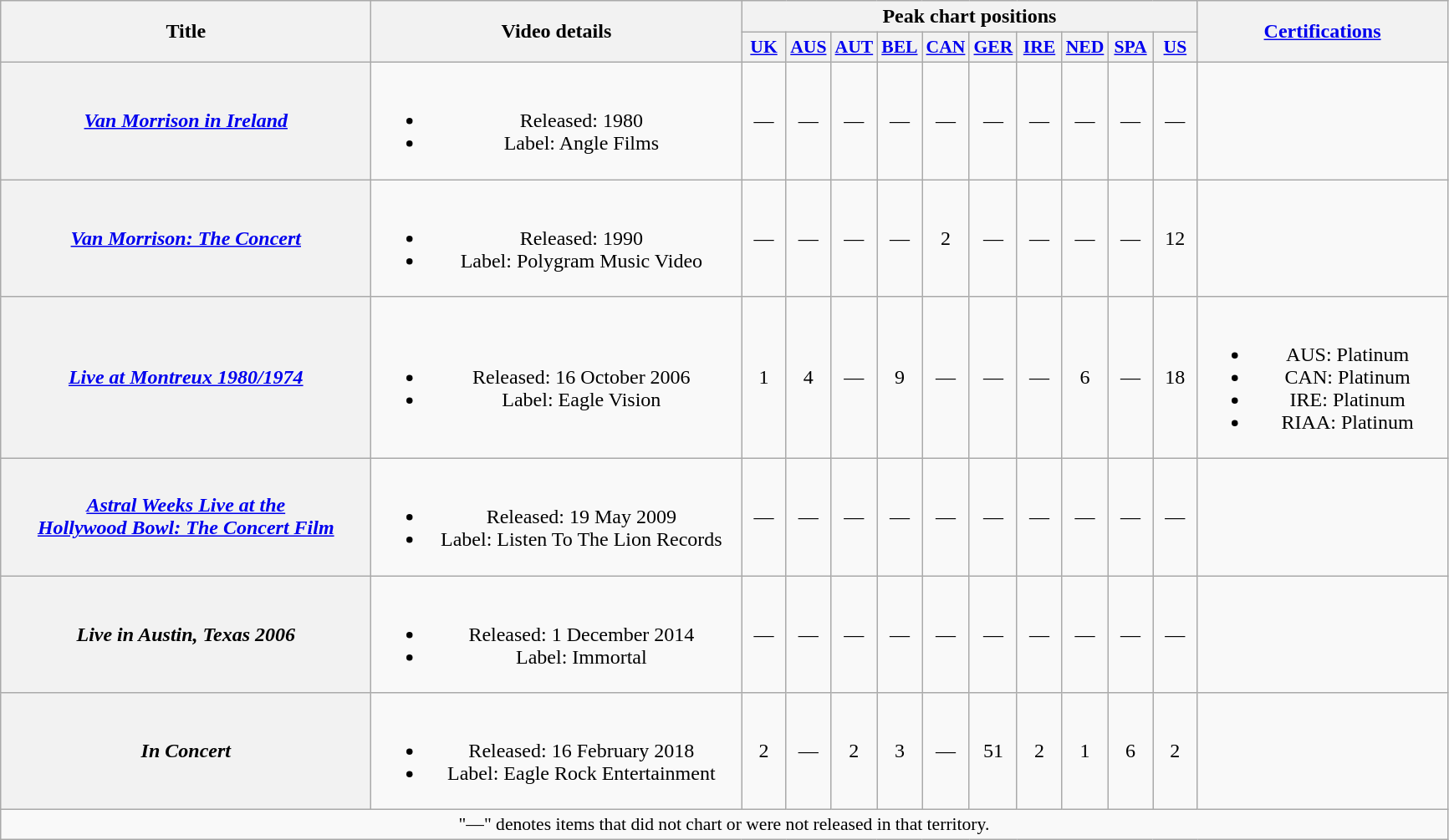<table class="wikitable plainrowheaders" style="text-align:center;">
<tr>
<th scope="col" rowspan="2" style="width:18em;">Title</th>
<th scope="col" rowspan="2" style="width:18em;">Video details</th>
<th scope="col" colspan="10">Peak chart positions</th>
<th scope="col" rowspan="2" style="width:12em;"><a href='#'>Certifications</a></th>
</tr>
<tr>
<th style="width:2em;font-size:90%;"><a href='#'>UK</a><br></th>
<th style="width:2em;font-size:90%;"><a href='#'>AUS</a><br></th>
<th style="width:2em;font-size:90%;"><a href='#'>AUT</a><br></th>
<th style="width:2em;font-size:90%;"><a href='#'>BEL</a><br></th>
<th style="width:2em;font-size:90%;"><a href='#'>CAN</a><br></th>
<th style="width:2em;font-size:90%;"><a href='#'>GER</a><br></th>
<th style="width:2em;font-size:90%;"><a href='#'>IRE</a><br></th>
<th style="width:2em;font-size:90%;"><a href='#'>NED</a><br></th>
<th style="width:2em;font-size:90%;"><a href='#'>SPA</a><br></th>
<th style="width:2em;font-size:90%;"><a href='#'>US</a><br></th>
</tr>
<tr>
<th scope="row"><em><a href='#'>Van Morrison in Ireland</a></em></th>
<td><br><ul><li>Released: 1980</li><li>Label: Angle Films</li></ul></td>
<td>—</td>
<td>—</td>
<td>—</td>
<td>—</td>
<td>—</td>
<td>—</td>
<td>—</td>
<td>—</td>
<td>—</td>
<td>—</td>
<td></td>
</tr>
<tr>
<th scope="row"><em><a href='#'>Van Morrison: The Concert</a></em></th>
<td><br><ul><li>Released: 1990</li><li>Label: Polygram Music Video</li></ul></td>
<td>—</td>
<td>—</td>
<td>—</td>
<td>—</td>
<td>2</td>
<td>—</td>
<td>—</td>
<td>—</td>
<td>—</td>
<td>12</td>
<td></td>
</tr>
<tr>
<th scope="row"><em><a href='#'>Live at Montreux 1980/1974</a></em></th>
<td><br><ul><li>Released: 16 October 2006</li><li>Label: Eagle Vision</li></ul></td>
<td>1</td>
<td>4</td>
<td>—</td>
<td>9</td>
<td>—</td>
<td>—</td>
<td>—</td>
<td>6</td>
<td>—</td>
<td>18</td>
<td><br><ul><li>AUS: Platinum</li><li>CAN: Platinum</li><li>IRE: Platinum</li><li>RIAA: Platinum</li></ul></td>
</tr>
<tr>
<th scope="row"><em><a href='#'>Astral Weeks Live at the<br>Hollywood Bowl: The Concert Film</a></em></th>
<td><br><ul><li>Released: 19 May 2009</li><li>Label: Listen To The Lion Records</li></ul></td>
<td>—</td>
<td>—</td>
<td>—</td>
<td>—</td>
<td>—</td>
<td>—</td>
<td>—</td>
<td>—</td>
<td>—</td>
<td>—</td>
<td></td>
</tr>
<tr>
<th scope="row"><em>Live in Austin, Texas 2006</em></th>
<td><br><ul><li>Released: 1 December 2014</li><li>Label: Immortal</li></ul></td>
<td>—</td>
<td>—</td>
<td>—</td>
<td>—</td>
<td>—</td>
<td>—</td>
<td>—</td>
<td>—</td>
<td>—</td>
<td>—</td>
<td></td>
</tr>
<tr>
<th scope="row"><em>In Concert</em></th>
<td><br><ul><li>Released: 16 February 2018</li><li>Label: Eagle Rock Entertainment</li></ul></td>
<td>2</td>
<td>—</td>
<td>2</td>
<td>3</td>
<td>—</td>
<td>51</td>
<td>2</td>
<td>1</td>
<td>6</td>
<td>2</td>
<td></td>
</tr>
<tr>
<td align="center" colspan="15" style="font-size:90%">"—" denotes items that did not chart or were not released in that territory.</td>
</tr>
</table>
